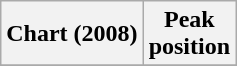<table class="wikitable plainrowheaders" style="text-align:center">
<tr>
<th>Chart (2008)</th>
<th>Peak<br>position</th>
</tr>
<tr>
</tr>
</table>
